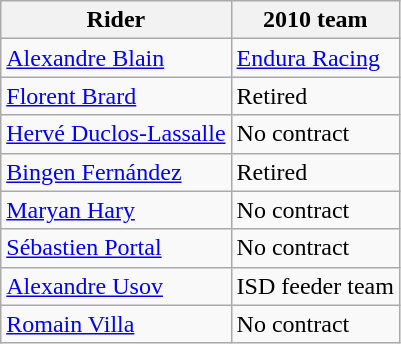<table class="wikitable">
<tr>
<th>Rider</th>
<th>2010 team</th>
</tr>
<tr>
<td><a href='#'>Alexandre Blain</a></td>
<td><a href='#'>Endura Racing</a></td>
</tr>
<tr>
<td><a href='#'>Florent Brard</a></td>
<td>Retired</td>
</tr>
<tr>
<td><a href='#'>Hervé Duclos-Lassalle</a></td>
<td>No contract</td>
</tr>
<tr>
<td><a href='#'>Bingen Fernández</a></td>
<td>Retired</td>
</tr>
<tr>
<td><a href='#'>Maryan Hary</a></td>
<td>No contract</td>
</tr>
<tr>
<td><a href='#'>Sébastien Portal</a></td>
<td>No contract</td>
</tr>
<tr>
<td><a href='#'>Alexandre Usov</a></td>
<td>ISD feeder team</td>
</tr>
<tr>
<td><a href='#'>Romain Villa</a></td>
<td>No contract</td>
</tr>
</table>
